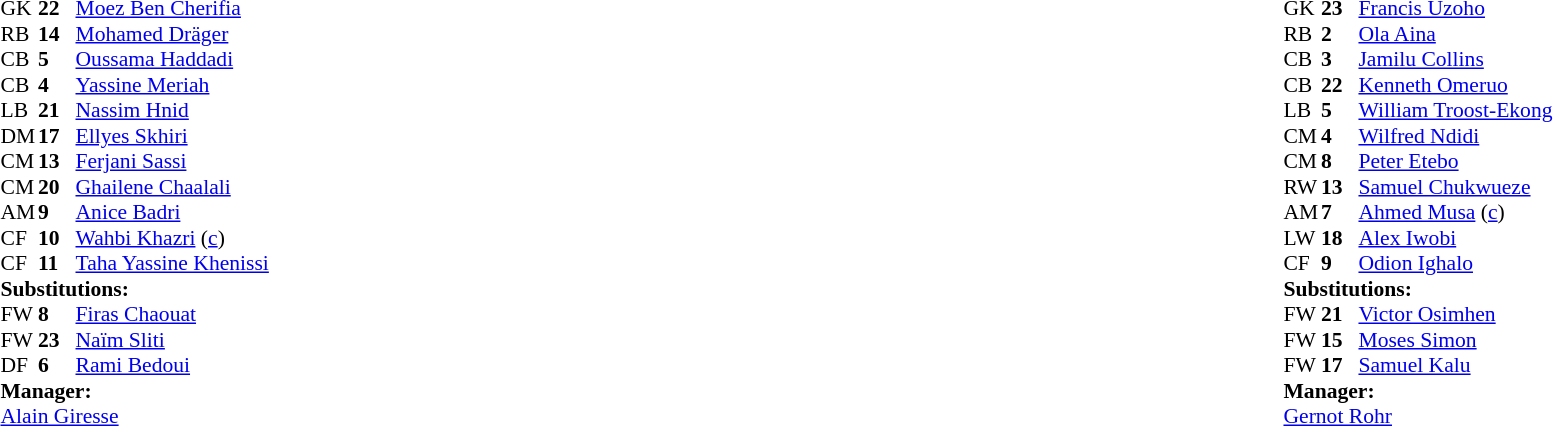<table width="100%">
<tr>
<td valign="top" width="40%"><br><table style="font-size:90%" cellspacing="0" cellpadding="0">
<tr>
<th width=25></th>
<th width=25></th>
</tr>
<tr>
<td>GK</td>
<td><strong>22</strong></td>
<td><a href='#'>Moez Ben Cherifia</a></td>
</tr>
<tr>
<td>RB</td>
<td><strong>14</strong></td>
<td><a href='#'>Mohamed Dräger</a></td>
</tr>
<tr>
<td>CB</td>
<td><strong>5</strong></td>
<td><a href='#'>Oussama Haddadi</a></td>
</tr>
<tr>
<td>CB</td>
<td><strong>4</strong></td>
<td><a href='#'>Yassine Meriah</a></td>
</tr>
<tr>
<td>LB</td>
<td><strong>21</strong></td>
<td><a href='#'>Nassim Hnid</a></td>
<td></td>
<td></td>
</tr>
<tr>
<td>DM</td>
<td><strong>17</strong></td>
<td><a href='#'>Ellyes Skhiri</a></td>
</tr>
<tr>
<td>CM</td>
<td><strong>13</strong></td>
<td><a href='#'>Ferjani Sassi</a></td>
</tr>
<tr>
<td>CM</td>
<td><strong>20</strong></td>
<td><a href='#'>Ghailene Chaalali</a></td>
<td></td>
</tr>
<tr>
<td>AM</td>
<td><strong>9</strong></td>
<td><a href='#'>Anice Badri</a></td>
<td></td>
<td></td>
</tr>
<tr>
<td>CF</td>
<td><strong>10</strong></td>
<td><a href='#'>Wahbi Khazri</a> (<a href='#'>c</a>)</td>
</tr>
<tr>
<td>CF</td>
<td><strong>11</strong></td>
<td><a href='#'>Taha Yassine Khenissi</a></td>
<td></td>
<td></td>
</tr>
<tr>
<td colspan=3><strong>Substitutions:</strong></td>
</tr>
<tr>
<td>FW</td>
<td><strong>8</strong></td>
<td><a href='#'>Firas Chaouat</a></td>
<td></td>
<td></td>
</tr>
<tr>
<td>FW</td>
<td><strong>23</strong></td>
<td><a href='#'>Naïm Sliti</a></td>
<td></td>
<td></td>
</tr>
<tr>
<td>DF</td>
<td><strong>6</strong></td>
<td><a href='#'>Rami Bedoui</a></td>
<td></td>
<td></td>
</tr>
<tr>
<td colspan=3><strong>Manager:</strong></td>
</tr>
<tr>
<td colspan=3> <a href='#'>Alain Giresse</a></td>
</tr>
</table>
</td>
<td valign="top"></td>
<td valign="top" width="50%"><br><table style="font-size:90%; margin:auto" cellspacing="0" cellpadding="0">
<tr>
<th width=25></th>
<th width=25></th>
</tr>
<tr>
<td>GK</td>
<td><strong>23</strong></td>
<td><a href='#'>Francis Uzoho</a></td>
</tr>
<tr>
<td>RB</td>
<td><strong>2</strong></td>
<td><a href='#'>Ola Aina</a></td>
</tr>
<tr>
<td>CB</td>
<td><strong>3</strong></td>
<td><a href='#'>Jamilu Collins</a></td>
</tr>
<tr>
<td>CB</td>
<td><strong>22</strong></td>
<td><a href='#'>Kenneth Omeruo</a></td>
</tr>
<tr>
<td>LB</td>
<td><strong>5</strong></td>
<td><a href='#'>William Troost-Ekong</a></td>
</tr>
<tr>
<td>CM</td>
<td><strong>4</strong></td>
<td><a href='#'>Wilfred Ndidi</a></td>
<td></td>
</tr>
<tr>
<td>CM</td>
<td><strong>8</strong></td>
<td><a href='#'>Peter Etebo</a></td>
</tr>
<tr>
<td>RW</td>
<td><strong>13</strong></td>
<td><a href='#'>Samuel Chukwueze</a></td>
<td></td>
<td></td>
</tr>
<tr>
<td>AM</td>
<td><strong>7</strong></td>
<td><a href='#'>Ahmed Musa</a> (<a href='#'>c</a>)</td>
<td></td>
<td></td>
</tr>
<tr>
<td>LW</td>
<td><strong>18</strong></td>
<td><a href='#'>Alex Iwobi</a></td>
</tr>
<tr>
<td>CF</td>
<td><strong>9</strong></td>
<td><a href='#'>Odion Ighalo</a></td>
<td></td>
<td></td>
</tr>
<tr>
<td colspan=3><strong>Substitutions:</strong></td>
</tr>
<tr>
<td>FW</td>
<td><strong>21</strong></td>
<td><a href='#'>Victor Osimhen</a></td>
<td></td>
<td></td>
</tr>
<tr>
<td>FW</td>
<td><strong>15</strong></td>
<td><a href='#'>Moses Simon</a></td>
<td></td>
<td></td>
</tr>
<tr>
<td>FW</td>
<td><strong>17</strong></td>
<td><a href='#'>Samuel Kalu</a></td>
<td></td>
<td></td>
</tr>
<tr>
<td colspan=3><strong>Manager:</strong></td>
</tr>
<tr>
<td colspan=3> <a href='#'>Gernot Rohr</a></td>
</tr>
</table>
</td>
</tr>
</table>
